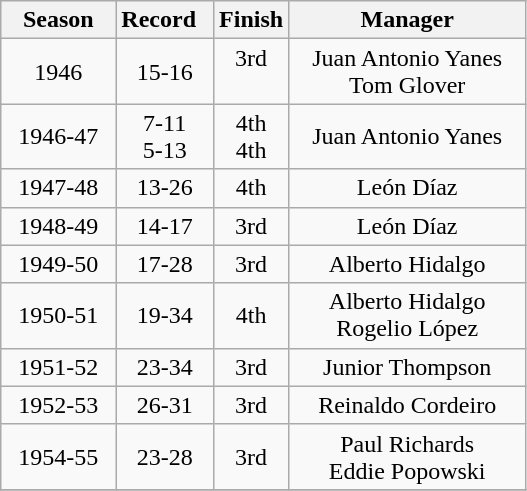<table class="wikitable">
<tr style="background: #F2F2F2;">
<th>Season</th>
<th>Record  </th>
<th>Finish</th>
<th>Manager</th>
</tr>
<tr align=center>
<td>1946</td>
<td>15-16</td>
<td>3rd<br> </td>
<td>Juan Antonio Yanes<br>Tom Glover</td>
</tr>
<tr align=center>
<td>  1946-47  </td>
<td>  7-11  <br>  5-13  </td>
<td>4th<br>4th</td>
<td>   Juan Antonio Yanes   </td>
</tr>
<tr align=center>
<td>1947-48</td>
<td>13-26</td>
<td>4th</td>
<td>León Díaz</td>
</tr>
<tr align=center>
<td>1948-49</td>
<td>14-17</td>
<td>3rd</td>
<td>León Díaz</td>
</tr>
<tr align=center>
<td>1949-50</td>
<td>17-28</td>
<td>3rd</td>
<td>Alberto Hidalgo</td>
</tr>
<tr align=center>
<td>1950-51</td>
<td>19-34</td>
<td>4th</td>
<td>Alberto Hidalgo<br>Rogelio López</td>
</tr>
<tr align=center>
<td>1951-52</td>
<td>23-34</td>
<td>3rd</td>
<td>Junior Thompson</td>
</tr>
<tr align=center>
<td>1952-53</td>
<td>26-31</td>
<td>3rd</td>
<td>Reinaldo Cordeiro</td>
</tr>
<tr align=center>
<td>1954-55</td>
<td>23-28</td>
<td>3rd</td>
<td>Paul Richards<br>Eddie Popowski</td>
</tr>
<tr align=center>
</tr>
</table>
